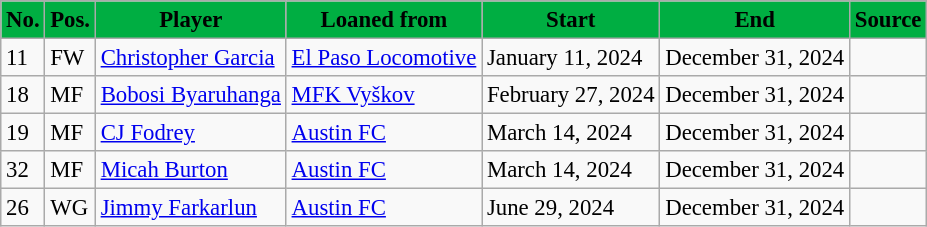<table class="wikitable sortable" style="text-align:center; font-size:95%; text-align:left;">
<tr>
<th style="background:#00AE42; color:#000000">No.</th>
<th style="background:#00AE42; color:#000000">Pos.</th>
<th style="background:#00AE42; color:#000000">Player</th>
<th style="background:#00AE42; color:#000000">Loaned from</th>
<th style="background:#00AE42; color:#000000">Start</th>
<th style="background:#00AE42; color:#000000">End</th>
<th style="background:#00AE42; color:#000000">Source</th>
</tr>
<tr>
<td>11</td>
<td>FW</td>
<td align="left"> <a href='#'>Christopher Garcia</a></td>
<td align="left"> <a href='#'>El Paso Locomotive</a></td>
<td>January 11, 2024</td>
<td>December 31, 2024</td>
<td></td>
</tr>
<tr>
<td>18</td>
<td>MF</td>
<td align="left"> <a href='#'>Bobosi Byaruhanga</a></td>
<td align="left"> <a href='#'>MFK Vyškov</a></td>
<td>February 27, 2024</td>
<td>December 31, 2024</td>
<td></td>
</tr>
<tr>
<td>19</td>
<td>MF</td>
<td align="left"> <a href='#'>CJ Fodrey</a></td>
<td align="left"> <a href='#'>Austin FC</a></td>
<td>March 14, 2024</td>
<td>December 31, 2024</td>
<td></td>
</tr>
<tr>
<td>32</td>
<td>MF</td>
<td align="left"> <a href='#'>Micah Burton</a></td>
<td align="left"> <a href='#'>Austin FC</a></td>
<td>March 14, 2024</td>
<td>December 31, 2024</td>
<td></td>
</tr>
<tr>
<td>26</td>
<td>WG</td>
<td align="left"> <a href='#'>Jimmy Farkarlun</a></td>
<td align="left"> <a href='#'>Austin FC</a></td>
<td>June 29, 2024</td>
<td>December 31, 2024</td>
<td></td>
</tr>
</table>
